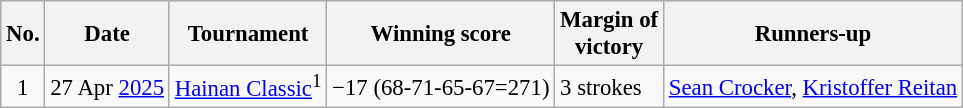<table class="wikitable" style="font-size:95%;">
<tr>
<th>No.</th>
<th>Date</th>
<th>Tournament</th>
<th>Winning score</th>
<th>Margin of<br>victory</th>
<th>Runners-up</th>
</tr>
<tr>
<td align=center>1</td>
<td align=right>27 Apr <a href='#'>2025</a></td>
<td><a href='#'>Hainan Classic</a><sup>1</sup></td>
<td>−17 (68-71-65-67=271)</td>
<td>3 strokes</td>
<td> <a href='#'>Sean Crocker</a>,  <a href='#'>Kristoffer Reitan</a></td>
</tr>
</table>
